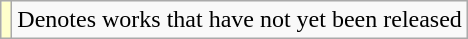<table class="wikitable plainrowheaders">
<tr>
<td style="background:#FFFFCC;"></td>
<td>Denotes works that have not yet been released</td>
</tr>
</table>
